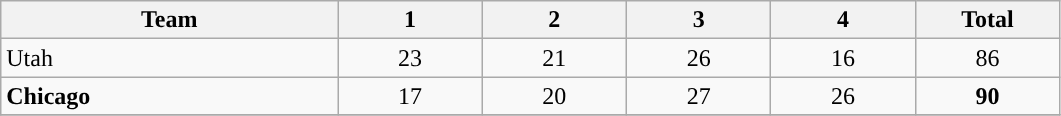<table class="wikitable">
<tr style="text-align:center;">
<th align=left width=14%>Team</th>
<th width=6%>1</th>
<th width=6%>2</th>
<th width=6%>3</th>
<th width=6%>4</th>
<th width=6%>Total</th>
</tr>
<tr style="text-align:center;">
<td align=left>Utah</td>
<td>23</td>
<td>21</td>
<td>26</td>
<td>16</td>
<td>86</td>
</tr>
<tr style="text-align:center;">
<td align=left><strong>Chicago</strong></td>
<td>17</td>
<td>20</td>
<td>27</td>
<td>26</td>
<td><strong>90</strong></td>
</tr>
<tr style="text-align:center;">
</tr>
</table>
